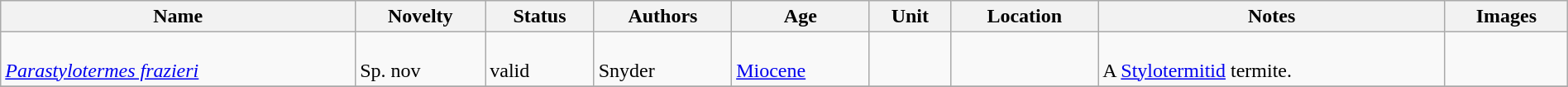<table class="wikitable sortable" align="center" width="100%">
<tr>
<th>Name</th>
<th>Novelty</th>
<th>Status</th>
<th>Authors</th>
<th>Age</th>
<th>Unit</th>
<th>Location</th>
<th>Notes</th>
<th>Images</th>
</tr>
<tr>
<td><br><em><a href='#'>Parastylotermes frazieri</a></em></td>
<td><br>Sp. nov</td>
<td><br>valid</td>
<td><br>Snyder</td>
<td><br><a href='#'>Miocene</a></td>
<td></td>
<td><br></td>
<td><br>A <a href='#'>Stylotermitid</a> termite.</td>
<td></td>
</tr>
<tr>
</tr>
</table>
